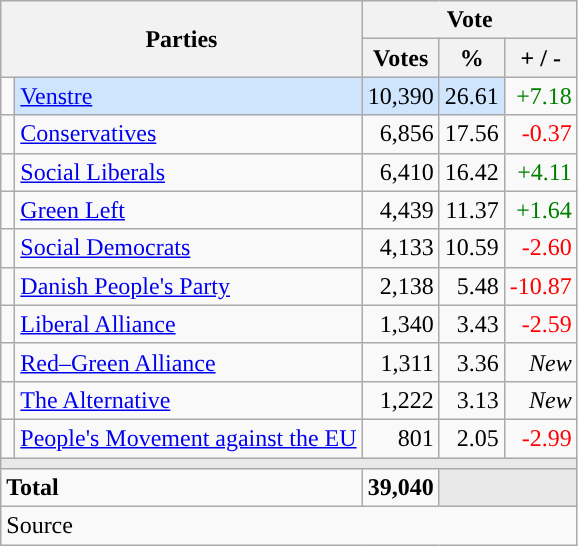<table class="wikitable" style="text-align:right;">
<tr>
<th style="text-align:centre;" rowspan="2" colspan="2" width="225">Parties</th>
<th colspan="3">Vote</th>
</tr>
<tr>
<th width="15">Votes</th>
<th width="15">%</th>
<th width="15">+ / -</th>
</tr>
<tr>
<td width="2" style="color:inherit;background:"></td>
<td bgcolor=#cfe5fe   align="left"><a href='#'>Venstre</a></td>
<td bgcolor=#cfe5fe>10,390</td>
<td bgcolor=#cfe5fe>26.61</td>
<td style=color:green;>+7.18</td>
</tr>
<tr>
<td width="2" style="color:inherit;background:"></td>
<td align="left"><a href='#'>Conservatives</a></td>
<td>6,856</td>
<td>17.56</td>
<td style=color:red;>-0.37</td>
</tr>
<tr>
<td width="2" style="color:inherit;background:"></td>
<td align="left"><a href='#'>Social Liberals</a></td>
<td>6,410</td>
<td>16.42</td>
<td style=color:green;>+4.11</td>
</tr>
<tr>
<td width="2" style="color:inherit;background:"></td>
<td align="left"><a href='#'>Green Left</a></td>
<td>4,439</td>
<td>11.37</td>
<td style=color:green;>+1.64</td>
</tr>
<tr>
<td width="2" style="color:inherit;background:"></td>
<td align="left"><a href='#'>Social Democrats</a></td>
<td>4,133</td>
<td>10.59</td>
<td style=color:red;>-2.60</td>
</tr>
<tr>
<td width="2" style="color:inherit;background:"></td>
<td align="left"><a href='#'>Danish People's Party</a></td>
<td>2,138</td>
<td>5.48</td>
<td style=color:red;>-10.87</td>
</tr>
<tr>
<td width="2" style="color:inherit;background:"></td>
<td align="left"><a href='#'>Liberal Alliance</a></td>
<td>1,340</td>
<td>3.43</td>
<td style=color:red;>-2.59</td>
</tr>
<tr>
<td width="2" style="color:inherit;background:"></td>
<td align="left"><a href='#'>Red–Green Alliance</a></td>
<td>1,311</td>
<td>3.36</td>
<td><em>New</em></td>
</tr>
<tr>
<td width="2" style="color:inherit;background:"></td>
<td align="left"><a href='#'>The Alternative</a></td>
<td>1,222</td>
<td>3.13</td>
<td><em>New</em></td>
</tr>
<tr>
<td width="2" style="color:inherit;background:"></td>
<td align="left"><a href='#'>People's Movement against the EU</a></td>
<td>801</td>
<td>2.05</td>
<td style=color:red;>-2.99</td>
</tr>
<tr>
<td colspan="7" bgcolor="#E9E9E9"></td>
</tr>
<tr>
<td align="left" colspan="2"><strong>Total</strong></td>
<td><strong>39,040</strong></td>
<td bgcolor="#E9E9E9" colspan="2"></td>
</tr>
<tr>
<td align="left" colspan="6">Source</td>
</tr>
</table>
